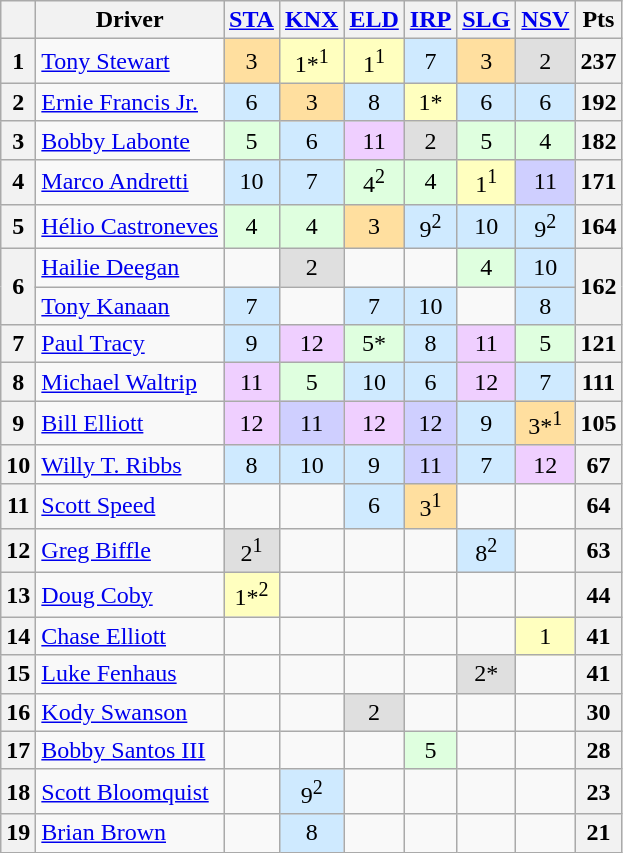<table class="wikitable" style="text-align:center">
<tr valign="center">
<th valign="middle"></th>
<th valign="middle">Driver</th>
<th><a href='#'>STA</a></th>
<th><a href='#'>KNX</a></th>
<th><a href='#'>ELD</a></th>
<th><a href='#'>IRP</a></th>
<th><a href='#'>SLG</a></th>
<th><a href='#'>NSV</a></th>
<th valign="middle">Pts</th>
</tr>
<tr>
<th>1</th>
<td align="left"> <a href='#'>Tony Stewart</a></td>
<td style="background:#FFDF9F;">3</td>
<td style="background:#FFFFBF;">1*<sup>1</sup></td>
<td style="background:#FFFFBF;">1<sup>1</sup></td>
<td style="background:#CFEAFF;">7</td>
<td style="background:#FFDF9F;">3</td>
<td style="background:#DFDFDF;">2</td>
<th>237</th>
</tr>
<tr>
<th>2</th>
<td align="left"> <a href='#'>Ernie Francis Jr.</a></td>
<td style="background:#CFEAFF;">6</td>
<td style="background:#FFDF9F;">3</td>
<td style="background:#CFEAFF;">8</td>
<td style="background:#FFFFBF;">1*</td>
<td style="background:#CFEAFF;">6</td>
<td style="background:#CFEAFF;">6</td>
<th>192</th>
</tr>
<tr>
<th>3</th>
<td align="left"> <a href='#'>Bobby Labonte</a></td>
<td style="background:#DFFFDF;">5</td>
<td style="background:#CFEAFF;">6</td>
<td style="background:#EFCFFF;">11</td>
<td style="background:#DFDFDF;">2</td>
<td style="background:#DFFFDF;">5</td>
<td style="background:#DFFFDF;">4</td>
<th>182</th>
</tr>
<tr>
<th>4</th>
<td align="left"> <a href='#'>Marco Andretti</a></td>
<td style="background:#CFEAFF;">10</td>
<td style="background:#CFEAFF;">7</td>
<td style="background:#DFFFDF;">4<sup>2</sup></td>
<td style="background:#DFFFDF;">4</td>
<td style="background:#FFFFBF;">1<sup>1</sup></td>
<td style="background:#CFCFFF;">11</td>
<th>171</th>
</tr>
<tr>
<th>5</th>
<td align="left" nowrap> <a href='#'>Hélio Castroneves</a></td>
<td style="background:#DFFFDF;">4</td>
<td style="background:#DFFFDF;">4</td>
<td style="background:#FFDF9F;">3</td>
<td style="background:#CFEAFF;">9<sup>2</sup></td>
<td style="background:#CFEAFF;">10</td>
<td style="background:#CFEAFF;">9<sup>2</sup></td>
<th>164</th>
</tr>
<tr>
<th rowspan=2>6</th>
<td align="left"> <a href='#'>Hailie Deegan</a></td>
<td></td>
<td style="background:#DFDFDF;">2</td>
<td></td>
<td></td>
<td style="background:#DFFFDF;">4</td>
<td style="background:#CFEAFF;">10</td>
<th rowspan=2>162</th>
</tr>
<tr>
<td align="left"> <a href='#'>Tony Kanaan</a></td>
<td style="background:#CFEAFF;">7</td>
<td></td>
<td style="background:#CFEAFF;">7</td>
<td style="background:#CFEAFF;">10</td>
<td></td>
<td style="background:#CFEAFF;">8</td>
</tr>
<tr>
<th>7</th>
<td align="left"> <a href='#'>Paul Tracy</a></td>
<td style="background:#CFEAFF;">9</td>
<td style="background:#EFCFFF;">12</td>
<td style="background:#DFFFDF;">5*</td>
<td style="background:#CFEAFF;">8</td>
<td style="background:#EFCFFF;">11</td>
<td style="background:#DFFFDF;">5</td>
<th>121</th>
</tr>
<tr>
<th>8</th>
<td align="left"> <a href='#'>Michael Waltrip</a></td>
<td style="background:#EFCFFF;">11</td>
<td style="background:#DFFFDF;">5</td>
<td style="background:#CFEAFF;">10</td>
<td style="background:#CFEAFF;">6</td>
<td style="background:#EFCFFF;">12</td>
<td style="background:#CFEAFF;">7</td>
<th>111</th>
</tr>
<tr>
<th>9</th>
<td align="left"> <a href='#'>Bill Elliott</a></td>
<td style="background:#EFCFFF;">12</td>
<td style="background:#CFCFFF;">11</td>
<td style="background:#EFCFFF;">12</td>
<td style="background:#CFCFFF;">12</td>
<td style="background:#CFEAFF;">9</td>
<td style="background:#FFDF9F;">3*<sup>1</sup></td>
<th>105</th>
</tr>
<tr>
<th>10</th>
<td align="left"> <a href='#'>Willy T. Ribbs</a></td>
<td style="background:#CFEAFF;">8</td>
<td style="background:#CFEAFF;">10</td>
<td style="background:#CFEAFF;">9</td>
<td style="background:#CFCFFF;">11</td>
<td style="background:#CFEAFF;">7</td>
<td style="background:#EFCFFF;">12</td>
<th>67</th>
</tr>
<tr>
<th>11</th>
<td align="left"> <a href='#'>Scott Speed</a></td>
<td></td>
<td></td>
<td style="background:#CFEAFF;">6</td>
<td style="background:#FFDF9F;">3<sup>1</sup></td>
<td></td>
<td></td>
<th>64</th>
</tr>
<tr>
<th>12</th>
<td align="left"> <a href='#'>Greg Biffle</a></td>
<td style="background:#DFDFDF;">2<sup>1</sup></td>
<td></td>
<td></td>
<td></td>
<td style="background:#CFEAFF;">8<sup>2</sup></td>
<td></td>
<th>63</th>
</tr>
<tr>
<th>13</th>
<td align="left"> <a href='#'>Doug Coby</a></td>
<td style="background:#FFFFBF;">1*<sup>2</sup></td>
<td></td>
<td></td>
<td></td>
<td></td>
<td></td>
<th>44</th>
</tr>
<tr>
<th>14</th>
<td align="left"> <a href='#'>Chase Elliott</a></td>
<td></td>
<td></td>
<td></td>
<td></td>
<td></td>
<td style="background:#FFFFBF;">1</td>
<th>41</th>
</tr>
<tr>
<th>15</th>
<td align="left"> <a href='#'>Luke Fenhaus</a></td>
<td></td>
<td></td>
<td></td>
<td></td>
<td style="background:#DFDFDF;">2*</td>
<td></td>
<th>41</th>
</tr>
<tr>
<th>16</th>
<td align="left"> <a href='#'>Kody Swanson</a></td>
<td></td>
<td></td>
<td style="background:#DFDFDF;">2</td>
<td></td>
<td></td>
<td></td>
<th>30</th>
</tr>
<tr>
<th>17</th>
<td align="left"> <a href='#'>Bobby Santos III</a></td>
<td></td>
<td></td>
<td></td>
<td style="background:#DFFFDF;">5</td>
<td></td>
<td></td>
<th>28</th>
</tr>
<tr>
<th>18</th>
<td align="left"> <a href='#'>Scott Bloomquist</a></td>
<td></td>
<td style="background:#CFEAFF;">9<sup>2</sup></td>
<td></td>
<td></td>
<td></td>
<td></td>
<th>23</th>
</tr>
<tr>
<th>19</th>
<td align="left"> <a href='#'>Brian Brown</a></td>
<td></td>
<td style="background:#CFEAFF;">8</td>
<td></td>
<td></td>
<td></td>
<td></td>
<th>21</th>
</tr>
</table>
